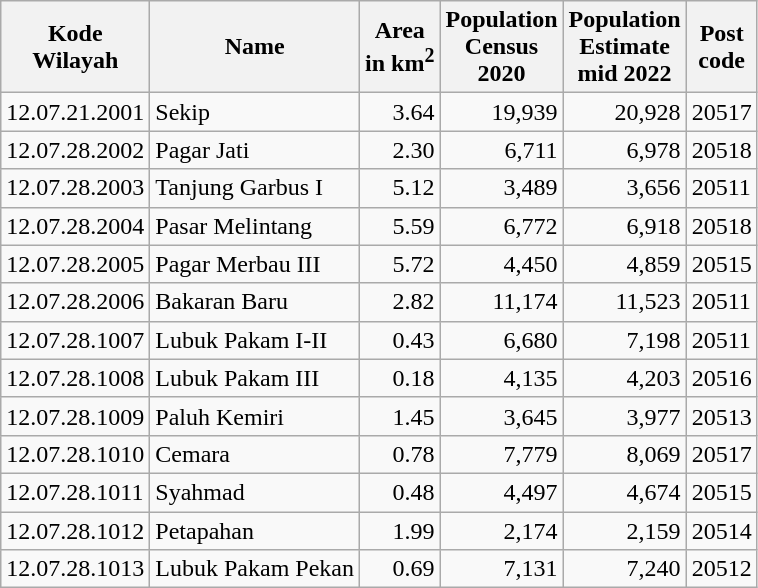<table class="sortable wikitable">
<tr>
<th>Kode<br>Wilayah</th>
<th>Name</th>
<th>Area <br> in km<sup>2</sup></th>
<th>Population<br>Census<br>2020</th>
<th>Population<br>Estimate<br>mid 2022</th>
<th>Post<br>code</th>
</tr>
<tr>
<td>12.07.21.2001</td>
<td>Sekip</td>
<td align="right">3.64</td>
<td align="right">19,939</td>
<td align="right">20,928</td>
<td>20517</td>
</tr>
<tr>
<td>12.07.28.2002</td>
<td>Pagar Jati</td>
<td align="right">2.30</td>
<td align="right">6,711</td>
<td align="right">6,978</td>
<td>20518</td>
</tr>
<tr>
<td>12.07.28.2003</td>
<td>Tanjung Garbus I</td>
<td align="right">5.12</td>
<td align="right">3,489</td>
<td align="right">3,656</td>
<td>20511</td>
</tr>
<tr>
<td>12.07.28.2004</td>
<td>Pasar Melintang</td>
<td align="right">5.59</td>
<td align="right">6,772</td>
<td align="right">6,918</td>
<td>20518</td>
</tr>
<tr>
<td>12.07.28.2005</td>
<td>Pagar Merbau III</td>
<td align="right">5.72</td>
<td align="right">4,450</td>
<td align="right">4,859</td>
<td>20515</td>
</tr>
<tr>
<td>12.07.28.2006</td>
<td>Bakaran Baru</td>
<td align="right">2.82</td>
<td align="right">11,174</td>
<td align="right">11,523</td>
<td>20511</td>
</tr>
<tr>
<td>12.07.28.1007</td>
<td>Lubuk Pakam I-II</td>
<td align="right">0.43</td>
<td align="right">6,680</td>
<td align="right">7,198</td>
<td>20511</td>
</tr>
<tr>
<td>12.07.28.1008</td>
<td>Lubuk Pakam III</td>
<td align="right">0.18</td>
<td align="right">4,135</td>
<td align="right">4,203</td>
<td>20516</td>
</tr>
<tr>
<td>12.07.28.1009</td>
<td>Paluh Kemiri</td>
<td align="right">1.45</td>
<td align="right">3,645</td>
<td align="right">3,977</td>
<td>20513</td>
</tr>
<tr>
<td>12.07.28.1010</td>
<td>Cemara</td>
<td align="right">0.78</td>
<td align="right">7,779</td>
<td align="right">8,069</td>
<td>20517</td>
</tr>
<tr>
<td>12.07.28.1011</td>
<td>Syahmad</td>
<td align="right">0.48</td>
<td align="right">4,497</td>
<td align="right">4,674</td>
<td>20515</td>
</tr>
<tr>
<td>12.07.28.1012</td>
<td>Petapahan</td>
<td align="right">1.99</td>
<td align="right">2,174</td>
<td align="right">2,159</td>
<td>20514</td>
</tr>
<tr>
<td>12.07.28.1013</td>
<td>Lubuk Pakam Pekan</td>
<td align="right">0.69</td>
<td align="right">7,131</td>
<td align="right">7,240</td>
<td>20512</td>
</tr>
</table>
